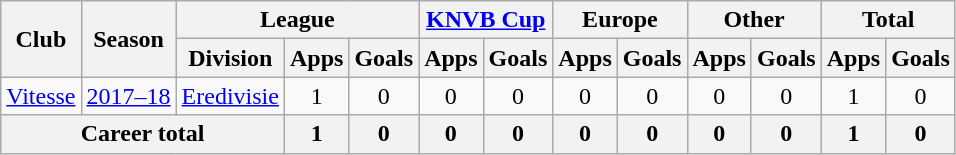<table class="wikitable" style="text-align: center">
<tr>
<th rowspan="2">Club</th>
<th rowspan="2">Season</th>
<th colspan="3">League</th>
<th colspan="2"><a href='#'>KNVB Cup</a></th>
<th colspan="2">Europe</th>
<th colspan="2">Other</th>
<th colspan="2">Total</th>
</tr>
<tr>
<th>Division</th>
<th>Apps</th>
<th>Goals</th>
<th>Apps</th>
<th>Goals</th>
<th>Apps</th>
<th>Goals</th>
<th>Apps</th>
<th>Goals</th>
<th>Apps</th>
<th>Goals</th>
</tr>
<tr>
<td rowspan="1"><a href='#'>Vitesse</a></td>
<td><a href='#'>2017–18</a></td>
<td><a href='#'>Eredivisie</a></td>
<td>1</td>
<td>0</td>
<td>0</td>
<td>0</td>
<td>0</td>
<td>0</td>
<td>0</td>
<td>0</td>
<td>1</td>
<td>0</td>
</tr>
<tr>
<th colspan="3">Career total</th>
<th>1</th>
<th>0</th>
<th>0</th>
<th>0</th>
<th>0</th>
<th>0</th>
<th>0</th>
<th>0</th>
<th>1</th>
<th>0</th>
</tr>
</table>
